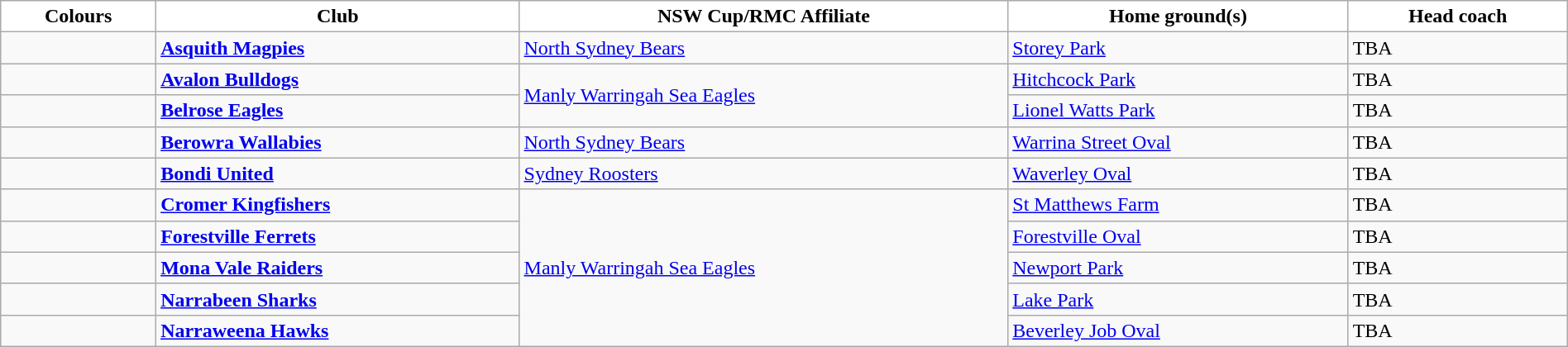<table class="wikitable" style="width:100%; ">
<tr>
<th style="background:white">Colours</th>
<th style="background:white">Club</th>
<th style="background:white">NSW Cup/RMC Affiliate</th>
<th style="background:white">Home ground(s)</th>
<th style="background:white">Head coach</th>
</tr>
<tr>
<td></td>
<td><strong><a href='#'>Asquith Magpies</a></strong></td>
<td> <a href='#'>North Sydney Bears</a></td>
<td><a href='#'>Storey Park</a></td>
<td>TBA</td>
</tr>
<tr>
<td></td>
<td><strong><a href='#'>Avalon Bulldogs</a></strong></td>
<td rowspan="2"> <a href='#'>Manly Warringah Sea Eagles</a></td>
<td><a href='#'>Hitchcock Park</a></td>
<td>TBA</td>
</tr>
<tr>
<td></td>
<td><strong><a href='#'>Belrose Eagles</a></strong></td>
<td><a href='#'>Lionel Watts Park</a></td>
<td>TBA</td>
</tr>
<tr>
<td></td>
<td><strong><a href='#'>Berowra Wallabies</a></strong></td>
<td> <a href='#'>North Sydney Bears</a></td>
<td><a href='#'>Warrina Street Oval</a></td>
<td>TBA</td>
</tr>
<tr>
<td></td>
<td><strong><a href='#'>Bondi United</a></strong></td>
<td> <a href='#'>Sydney Roosters</a></td>
<td><a href='#'>Waverley Oval</a></td>
<td>TBA</td>
</tr>
<tr>
<td></td>
<td><strong><a href='#'>Cromer Kingfishers</a></strong></td>
<td rowspan="5"> <a href='#'>Manly Warringah Sea Eagles</a></td>
<td><a href='#'>St Matthews Farm</a></td>
<td>TBA</td>
</tr>
<tr>
<td></td>
<td><strong><a href='#'>Forestville Ferrets</a></strong></td>
<td><a href='#'>Forestville Oval</a></td>
<td>TBA</td>
</tr>
<tr>
<td></td>
<td><strong><a href='#'>Mona Vale Raiders</a></strong></td>
<td><a href='#'>Newport Park</a></td>
<td>TBA</td>
</tr>
<tr>
<td></td>
<td><strong><a href='#'>Narrabeen Sharks</a></strong></td>
<td><a href='#'>Lake Park</a></td>
<td>TBA</td>
</tr>
<tr>
<td></td>
<td><strong><a href='#'>Narraweena Hawks</a></strong></td>
<td><a href='#'>Beverley Job Oval</a></td>
<td>TBA</td>
</tr>
</table>
